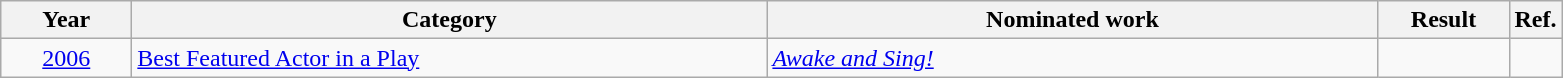<table class=wikitable>
<tr>
<th scope="col" style="width:5em;">Year</th>
<th scope="col" style="width:26em;">Category</th>
<th scope="col" style="width:25em;">Nominated work</th>
<th scope="col" style="width:5em;">Result</th>
<th>Ref.</th>
</tr>
<tr>
<td style="text-align:center;"><a href='#'>2006</a></td>
<td><a href='#'>Best Featured Actor in a Play</a></td>
<td><em><a href='#'>Awake and Sing!</a></em></td>
<td></td>
<td style="text-align: center;"></td>
</tr>
</table>
